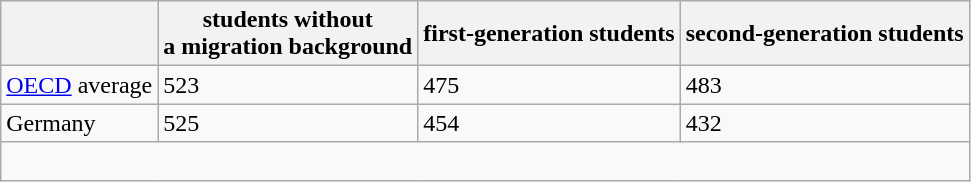<table class="wikitable" align="left">
<tr>
<th></th>
<th>students without<br>a migration background</th>
<th>first-generation students<br></th>
<th>second-generation students<br></th>
</tr>
<tr>
<td><a href='#'>OECD</a> average</td>
<td>523</td>
<td>475</td>
<td>483</td>
</tr>
<tr>
<td>Germany</td>
<td>525</td>
<td>454</td>
<td>432</td>
</tr>
<tr>
<td colspan="4"><br></td>
</tr>
</table>
